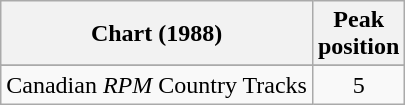<table class="wikitable sortable">
<tr>
<th align="left">Chart (1988)</th>
<th align="center">Peak<br>position</th>
</tr>
<tr>
</tr>
<tr>
<td align="left">Canadian <em>RPM</em> Country Tracks</td>
<td align="center">5</td>
</tr>
</table>
